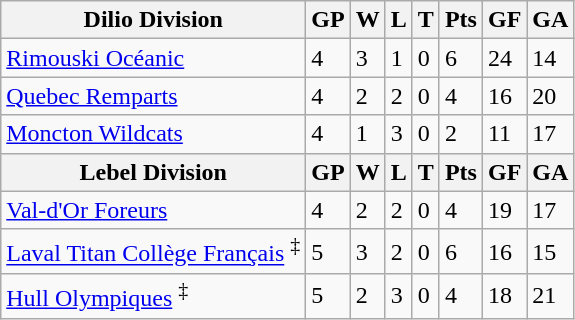<table class="wikitable">
<tr>
<th>Dilio Division</th>
<th>GP</th>
<th>W</th>
<th>L</th>
<th>T</th>
<th>Pts</th>
<th>GF</th>
<th>GA</th>
</tr>
<tr>
<td><a href='#'>Rimouski Océanic</a></td>
<td>4</td>
<td>3</td>
<td>1</td>
<td>0</td>
<td>6</td>
<td>24</td>
<td>14</td>
</tr>
<tr>
<td><a href='#'>Quebec Remparts</a></td>
<td>4</td>
<td>2</td>
<td>2</td>
<td>0</td>
<td>4</td>
<td>16</td>
<td>20</td>
</tr>
<tr>
<td><a href='#'>Moncton Wildcats</a></td>
<td>4</td>
<td>1</td>
<td>3</td>
<td>0</td>
<td>2</td>
<td>11</td>
<td>17</td>
</tr>
<tr>
<th>Lebel Division</th>
<th>GP</th>
<th>W</th>
<th>L</th>
<th>T</th>
<th>Pts</th>
<th>GF</th>
<th>GA</th>
</tr>
<tr>
<td><a href='#'>Val-d'Or Foreurs</a></td>
<td>4</td>
<td>2</td>
<td>2</td>
<td>0</td>
<td>4</td>
<td>19</td>
<td>17</td>
</tr>
<tr>
<td><a href='#'>Laval Titan Collège Français</a> <sup>‡</sup></td>
<td>5</td>
<td>3</td>
<td>2</td>
<td>0</td>
<td>6</td>
<td>16</td>
<td>15</td>
</tr>
<tr>
<td><a href='#'>Hull Olympiques</a> <sup>‡</sup></td>
<td>5</td>
<td>2</td>
<td>3</td>
<td>0</td>
<td>4</td>
<td>18</td>
<td>21</td>
</tr>
</table>
